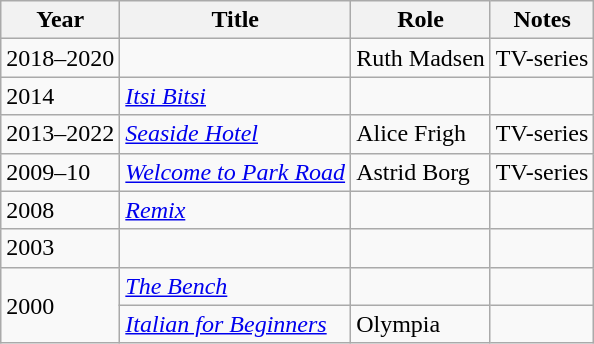<table class="wikitable sortable">
<tr>
<th>Year</th>
<th>Title</th>
<th>Role</th>
<th class="unsortable">Notes</th>
</tr>
<tr>
<td>2018–2020</td>
<td><em></em></td>
<td>Ruth Madsen</td>
<td>TV-series</td>
</tr>
<tr>
<td>2014</td>
<td><em><a href='#'>Itsi Bitsi</a></em></td>
<td></td>
<td></td>
</tr>
<tr>
<td>2013–2022</td>
<td><em><a href='#'>Seaside Hotel</a></em></td>
<td>Alice Frigh</td>
<td>TV-series</td>
</tr>
<tr>
<td>2009–10</td>
<td><em><a href='#'>Welcome to Park Road</a></em></td>
<td>Astrid Borg</td>
<td>TV-series</td>
</tr>
<tr>
<td>2008</td>
<td><em><a href='#'>Remix</a></em></td>
<td></td>
<td></td>
</tr>
<tr>
<td>2003</td>
<td></td>
<td></td>
<td></td>
</tr>
<tr>
<td rowspan="2">2000</td>
<td><em><a href='#'>The Bench</a></em></td>
<td></td>
<td></td>
</tr>
<tr>
<td><em><a href='#'>Italian for Beginners</a></em></td>
<td>Olympia</td>
<td></td>
</tr>
</table>
